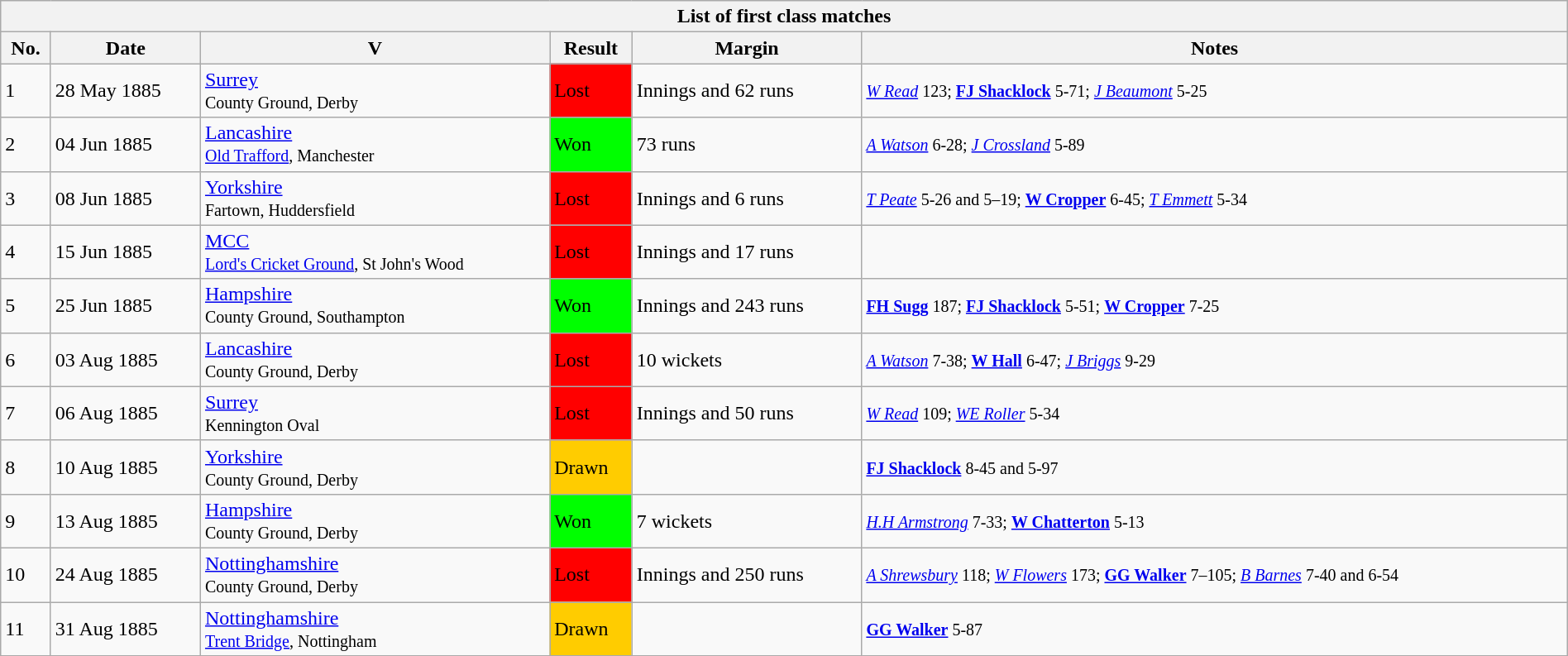<table class="wikitable" width="100%">
<tr>
<th bgcolor="#efefef" colspan=6>List of  first class matches</th>
</tr>
<tr bgcolor="#efefef">
<th>No.</th>
<th>Date</th>
<th>V</th>
<th>Result</th>
<th>Margin</th>
<th>Notes</th>
</tr>
<tr>
<td>1</td>
<td>28 May 1885</td>
<td><a href='#'>Surrey</a> <br><small>  County Ground, Derby </small></td>
<td bgcolor="#FF0000">Lost</td>
<td>Innings and 62 runs</td>
<td><small> <em><a href='#'>W Read</a></em> 123; <strong><a href='#'>FJ Shacklock</a></strong> 5-71; <em><a href='#'>J Beaumont</a></em> 5-25 </small></td>
</tr>
<tr>
<td>2</td>
<td>04 Jun 1885</td>
<td><a href='#'>Lancashire</a> <br><small>  <a href='#'>Old Trafford</a>, Manchester </small></td>
<td bgcolor="#00FF00">Won</td>
<td>73 runs</td>
<td><small> <em><a href='#'>A Watson</a></em> 6-28; <em><a href='#'>J Crossland</a></em> 5-89 </small></td>
</tr>
<tr>
<td>3</td>
<td>08 Jun 1885</td>
<td><a href='#'>Yorkshire</a> <br><small>Fartown, Huddersfield </small></td>
<td bgcolor="#FF0000">Lost</td>
<td>Innings and 6 runs</td>
<td><small> <em><a href='#'>T Peate</a></em> 5-26 and 5–19; <strong><a href='#'>W Cropper</a></strong> 6-45; <em><a href='#'>T Emmett</a></em> 5-34 </small></td>
</tr>
<tr>
<td>4</td>
<td>15 Jun 1885</td>
<td><a href='#'>MCC</a>   <br><small>  <a href='#'>Lord's Cricket Ground</a>, St John's Wood </small></td>
<td bgcolor="#FF0000">Lost</td>
<td>Innings and 17 runs</td>
<td><small> </small></td>
</tr>
<tr>
<td>5</td>
<td>25 Jun 1885</td>
<td><a href='#'>Hampshire</a> <br><small>County Ground, Southampton</small></td>
<td bgcolor="#00FF00">Won</td>
<td>Innings and 243 runs</td>
<td><small> <strong><a href='#'>FH Sugg</a></strong> 187; <strong><a href='#'>FJ Shacklock</a></strong> 5-51; <strong><a href='#'>W Cropper</a></strong> 7-25 </small></td>
</tr>
<tr>
<td>6</td>
<td>03 Aug 1885</td>
<td><a href='#'>Lancashire</a> <br><small>  County Ground, Derby </small></td>
<td bgcolor="#FF0000">Lost</td>
<td>10 wickets</td>
<td><small> <em><a href='#'>A Watson</a></em> 7-38; <strong><a href='#'>W Hall</a></strong> 6-47; <em><a href='#'>J Briggs</a></em> 9-29 </small></td>
</tr>
<tr>
<td>7</td>
<td>06 Aug 1885</td>
<td><a href='#'>Surrey</a><br><small> Kennington Oval </small></td>
<td bgcolor="#FF0000">Lost</td>
<td>Innings and 50 runs</td>
<td><small> <em><a href='#'>W Read</a></em> 109; <em><a href='#'>WE Roller</a></em> 5-34 </small></td>
</tr>
<tr>
<td>8</td>
<td>10 Aug 1885</td>
<td><a href='#'>Yorkshire</a><br><small>  County Ground, Derby </small></td>
<td bgcolor="#FFCC00">Drawn</td>
<td></td>
<td><small> <strong><a href='#'>FJ Shacklock</a></strong> 8-45 and 5-97</small></td>
</tr>
<tr>
<td>9</td>
<td>13 Aug 1885</td>
<td><a href='#'>Hampshire</a><br><small>County Ground, Derby </small></td>
<td bgcolor="#00FF00">Won</td>
<td>7 wickets</td>
<td><small> <em><a href='#'>H.H Armstrong</a></em> 7-33; <strong><a href='#'>W Chatterton</a></strong> 5-13</small></td>
</tr>
<tr>
<td>10</td>
<td>24 Aug 1885</td>
<td><a href='#'>Nottinghamshire</a> <br><small>  County Ground, Derby </small></td>
<td bgcolor="#FF0000">Lost</td>
<td>Innings and 250 runs</td>
<td><small> <em><a href='#'>A Shrewsbury</a></em> 118; <em><a href='#'>W Flowers</a></em> 173; <strong><a href='#'>GG Walker</a></strong> 7–105; <em><a href='#'>B Barnes</a></em> 7-40 and 6-54</small></td>
</tr>
<tr>
<td>11</td>
<td>31 Aug 1885</td>
<td><a href='#'>Nottinghamshire</a> <br><small>   <a href='#'>Trent Bridge</a>, Nottingham </small></td>
<td bgcolor="#FFCC00">Drawn</td>
<td></td>
<td><small> <strong><a href='#'>GG Walker</a></strong> 5-87 </small></td>
</tr>
<tr>
</tr>
</table>
